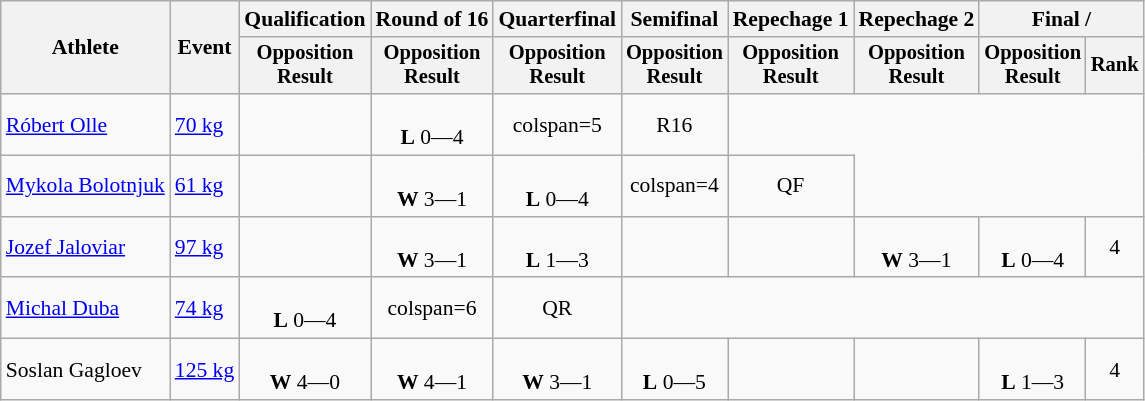<table class="wikitable" style="font-size:90%">
<tr>
<th rowspan="2">Athlete</th>
<th rowspan="2">Event</th>
<th>Qualification</th>
<th>Round of 16</th>
<th>Quarterfinal</th>
<th>Semifinal</th>
<th>Repechage 1</th>
<th>Repechage 2</th>
<th colspan=2>Final / </th>
</tr>
<tr style="font-size: 95%">
<th>Opposition<br>Result</th>
<th>Opposition<br>Result</th>
<th>Opposition<br>Result</th>
<th>Opposition<br>Result</th>
<th>Opposition<br>Result</th>
<th>Opposition<br>Result</th>
<th>Opposition<br>Result</th>
<th>Rank</th>
</tr>
<tr align=center>
<td align=left><a href='#'>Róbert Olle</a></td>
<td align=left><a href='#'>70 kg</a></td>
<td></td>
<td> <br> <strong>L</strong> 0—4</td>
<td>colspan=5 </td>
<td>R16</td>
</tr>
<tr align=center>
<td align=left><a href='#'>Mykola Bolotnjuk</a></td>
<td align=left><a href='#'>61 kg</a></td>
<td></td>
<td> <br> <strong>W</strong> 3—1</td>
<td> <br> <strong>L</strong> 0—4</td>
<td>colspan=4 </td>
<td>QF</td>
</tr>
<tr align=center>
<td align=left><a href='#'>Jozef Jaloviar</a></td>
<td align=left><a href='#'>97 kg</a></td>
<td></td>
<td> <br> <strong>W</strong> 3—1</td>
<td> <br> <strong>L</strong> 1—3</td>
<td></td>
<td></td>
<td> <br> <strong>W</strong> 3—1</td>
<td> <br> <strong>L</strong> 0—4</td>
<td>4</td>
</tr>
<tr align=center>
<td align=left><a href='#'>Michal Duba</a></td>
<td align=left><a href='#'>74 kg</a></td>
<td> <br> <strong>L</strong> 0—4</td>
<td>colspan=6 </td>
<td>QR</td>
</tr>
<tr align=center>
<td align=left>Soslan Gagloev</td>
<td align=left><a href='#'>125 kg</a></td>
<td> <br> <strong>W</strong> 4—0</td>
<td> <br> <strong>W</strong> 4—1</td>
<td> <br> <strong>W</strong> 3—1</td>
<td> <br> <strong>L</strong> 0—5</td>
<td></td>
<td></td>
<td> <br> <strong>L</strong> 1—3</td>
<td>4</td>
</tr>
</table>
